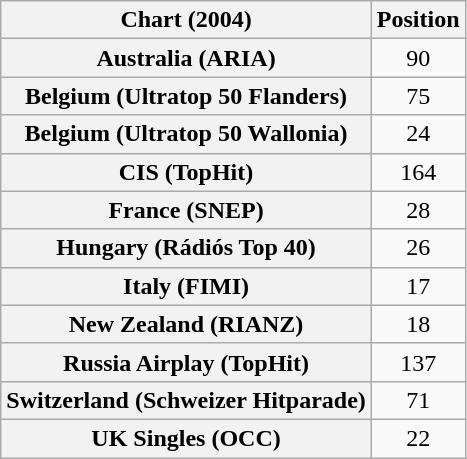<table class="wikitable sortable plainrowheaders" style="text-align:center">
<tr>
<th scope="col">Chart (2004)</th>
<th scope="col">Position</th>
</tr>
<tr>
<th scope="row">Australia (ARIA)</th>
<td>90</td>
</tr>
<tr>
<th scope="row">Belgium (Ultratop 50 Flanders)</th>
<td>75</td>
</tr>
<tr>
<th scope="row">Belgium (Ultratop 50 Wallonia)</th>
<td>24</td>
</tr>
<tr>
<th scope="row">CIS (TopHit)<br></th>
<td>164</td>
</tr>
<tr>
<th scope="row">France (SNEP)</th>
<td>28</td>
</tr>
<tr>
<th scope="row">Hungary (Rádiós Top 40)</th>
<td>26</td>
</tr>
<tr>
<th scope="row">Italy (FIMI)</th>
<td>17</td>
</tr>
<tr>
<th scope="row">New Zealand (RIANZ)</th>
<td>18</td>
</tr>
<tr>
<th scope="row">Russia Airplay (TopHit)<br></th>
<td>137</td>
</tr>
<tr>
<th scope="row">Switzerland (Schweizer Hitparade)</th>
<td>71</td>
</tr>
<tr>
<th scope="row">UK Singles (OCC)</th>
<td>22</td>
</tr>
</table>
